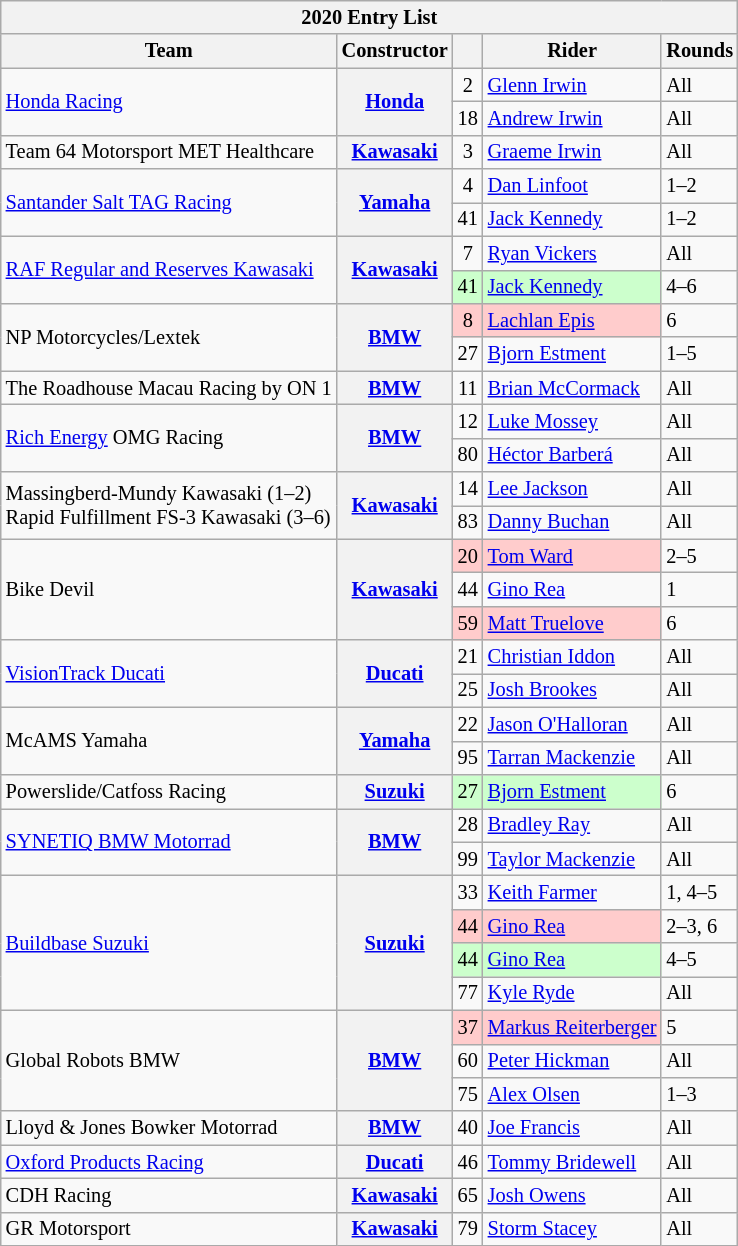<table class="wikitable" style="font-size: 85%;">
<tr>
<th colspan=5>2020 Entry List</th>
</tr>
<tr>
<th>Team</th>
<th>Constructor</th>
<th></th>
<th>Rider</th>
<th>Rounds</th>
</tr>
<tr>
<td rowspan=2><a href='#'>Honda Racing</a></td>
<th rowspan=2><a href='#'>Honda</a></th>
<td align=center>2</td>
<td> <a href='#'>Glenn Irwin</a></td>
<td>All</td>
</tr>
<tr>
<td align=center>18</td>
<td> <a href='#'>Andrew Irwin</a></td>
<td>All</td>
</tr>
<tr>
<td rowspan=1>Team 64 Motorsport MET Healthcare</td>
<th rowspan=1><a href='#'>Kawasaki</a></th>
<td align=center>3</td>
<td> <a href='#'>Graeme Irwin</a></td>
<td>All</td>
</tr>
<tr>
<td rowspan=2><a href='#'>Santander Salt TAG Racing</a></td>
<th rowspan=2><a href='#'>Yamaha</a></th>
<td align=center>4</td>
<td> <a href='#'>Dan Linfoot</a></td>
<td>1–2</td>
</tr>
<tr>
<td align=center>41</td>
<td> <a href='#'>Jack Kennedy</a></td>
<td>1–2</td>
</tr>
<tr>
<td rowspan=2><a href='#'>RAF Regular and Reserves Kawasaki</a></td>
<th rowspan=2><a href='#'>Kawasaki</a></th>
<td align=center>7</td>
<td> <a href='#'>Ryan Vickers</a></td>
<td>All</td>
</tr>
<tr>
<td style="background:#ccffcc;" align=center>41</td>
<td style="background:#ccffcc;"> <a href='#'>Jack Kennedy</a></td>
<td>4–6</td>
</tr>
<tr>
<td rowspan=2>NP Motorcycles/Lextek</td>
<th rowspan=2><a href='#'>BMW</a></th>
<td style="background:#ffcccc;" align=center>8</td>
<td style="background:#ffcccc;"> <a href='#'>Lachlan Epis</a></td>
<td>6</td>
</tr>
<tr>
<td align=center>27</td>
<td> <a href='#'>Bjorn Estment</a></td>
<td>1–5</td>
</tr>
<tr>
<td rowspan=1>The Roadhouse Macau Racing by ON 1</td>
<th rowspan=1><a href='#'>BMW</a></th>
<td align=center>11</td>
<td> <a href='#'>Brian McCormack</a></td>
<td>All</td>
</tr>
<tr>
<td rowspan=2><a href='#'>Rich Energy</a> OMG Racing</td>
<th rowspan=2><a href='#'>BMW</a></th>
<td align=center>12</td>
<td> <a href='#'>Luke Mossey</a></td>
<td>All</td>
</tr>
<tr>
<td align=center>80</td>
<td> <a href='#'>Héctor Barberá</a></td>
<td>All</td>
</tr>
<tr>
<td rowspan=2>Massingberd-Mundy Kawasaki (1–2)<br>Rapid Fulfillment FS-3 Kawasaki (3–6)</td>
<th rowspan=2><a href='#'>Kawasaki</a></th>
<td align=center>14</td>
<td> <a href='#'>Lee Jackson</a></td>
<td>All</td>
</tr>
<tr>
<td align=center>83</td>
<td> <a href='#'>Danny Buchan</a></td>
<td>All</td>
</tr>
<tr>
<td rowspan=3>Bike Devil</td>
<th rowspan=3><a href='#'>Kawasaki</a></th>
<td style="background:#ffcccc;" align=center>20</td>
<td style="background:#ffcccc;"> <a href='#'>Tom Ward</a></td>
<td>2–5</td>
</tr>
<tr>
<td align=center>44</td>
<td> <a href='#'>Gino Rea</a></td>
<td>1</td>
</tr>
<tr>
<td style="background:#ffcccc;" align=center>59</td>
<td style="background:#ffcccc;"> <a href='#'>Matt Truelove</a></td>
<td>6</td>
</tr>
<tr>
<td rowspan=2><a href='#'>VisionTrack Ducati</a></td>
<th rowspan=2><a href='#'>Ducati</a></th>
<td align=center>21</td>
<td> <a href='#'>Christian Iddon</a></td>
<td>All</td>
</tr>
<tr>
<td align=center>25</td>
<td> <a href='#'>Josh Brookes</a></td>
<td>All</td>
</tr>
<tr>
<td rowspan=2>McAMS Yamaha</td>
<th rowspan=2><a href='#'>Yamaha</a></th>
<td align=center>22</td>
<td> <a href='#'>Jason O'Halloran</a></td>
<td>All</td>
</tr>
<tr>
<td align=center>95</td>
<td> <a href='#'>Tarran Mackenzie</a></td>
<td>All</td>
</tr>
<tr>
<td rowspan=1>Powerslide/Catfoss Racing</td>
<th rowspan=1><a href='#'>Suzuki</a></th>
<td style="background:#ccffcc;" align=center>27</td>
<td style="background:#ccffcc;"> <a href='#'>Bjorn Estment</a></td>
<td>6</td>
</tr>
<tr>
<td rowspan=2><a href='#'>SYNETIQ BMW Motorrad</a></td>
<th rowspan=2><a href='#'>BMW</a></th>
<td align=center>28</td>
<td> <a href='#'>Bradley Ray</a></td>
<td>All</td>
</tr>
<tr>
<td align=center>99</td>
<td> <a href='#'>Taylor Mackenzie</a></td>
<td>All</td>
</tr>
<tr>
<td rowspan=4><a href='#'>Buildbase Suzuki</a></td>
<th rowspan=4><a href='#'>Suzuki</a></th>
<td align=center>33</td>
<td> <a href='#'>Keith Farmer</a></td>
<td>1, 4–5</td>
</tr>
<tr>
<td style="background:#ffcccc;" align=center>44</td>
<td style="background:#ffcccc;"> <a href='#'>Gino Rea</a></td>
<td>2–3, 6</td>
</tr>
<tr>
<td style="background:#ccffcc;" align=center>44</td>
<td style="background:#ccffcc;"> <a href='#'>Gino Rea</a></td>
<td>4–5</td>
</tr>
<tr>
<td align=center>77</td>
<td> <a href='#'>Kyle Ryde</a></td>
<td>All</td>
</tr>
<tr>
<td rowspan=3>Global Robots BMW</td>
<th rowspan=3><a href='#'>BMW</a></th>
<td style="background:#ffcccc;" align=center>37</td>
<td style="background:#ffcccc;"> <a href='#'>Markus Reiterberger</a></td>
<td>5</td>
</tr>
<tr>
<td align=center>60</td>
<td> <a href='#'>Peter Hickman</a></td>
<td>All</td>
</tr>
<tr>
<td align=center>75</td>
<td> <a href='#'>Alex Olsen</a></td>
<td>1–3</td>
</tr>
<tr>
<td rowspan=1>Lloyd & Jones Bowker Motorrad</td>
<th rowspan=1><a href='#'>BMW</a></th>
<td align=center>40</td>
<td> <a href='#'>Joe Francis</a></td>
<td>All</td>
</tr>
<tr>
<td rowspan=1><a href='#'>Oxford Products Racing</a></td>
<th rowspan=1><a href='#'>Ducati</a></th>
<td align=center>46</td>
<td> <a href='#'>Tommy Bridewell</a></td>
<td>All</td>
</tr>
<tr>
<td rowspan=1>CDH Racing</td>
<th rowspan=1><a href='#'>Kawasaki</a></th>
<td align=center>65</td>
<td> <a href='#'>Josh Owens</a></td>
<td>All</td>
</tr>
<tr>
<td rowspan=1>GR Motorsport</td>
<th rowspan=1><a href='#'>Kawasaki</a></th>
<td align=center>79</td>
<td> <a href='#'>Storm Stacey</a></td>
<td>All</td>
</tr>
</table>
